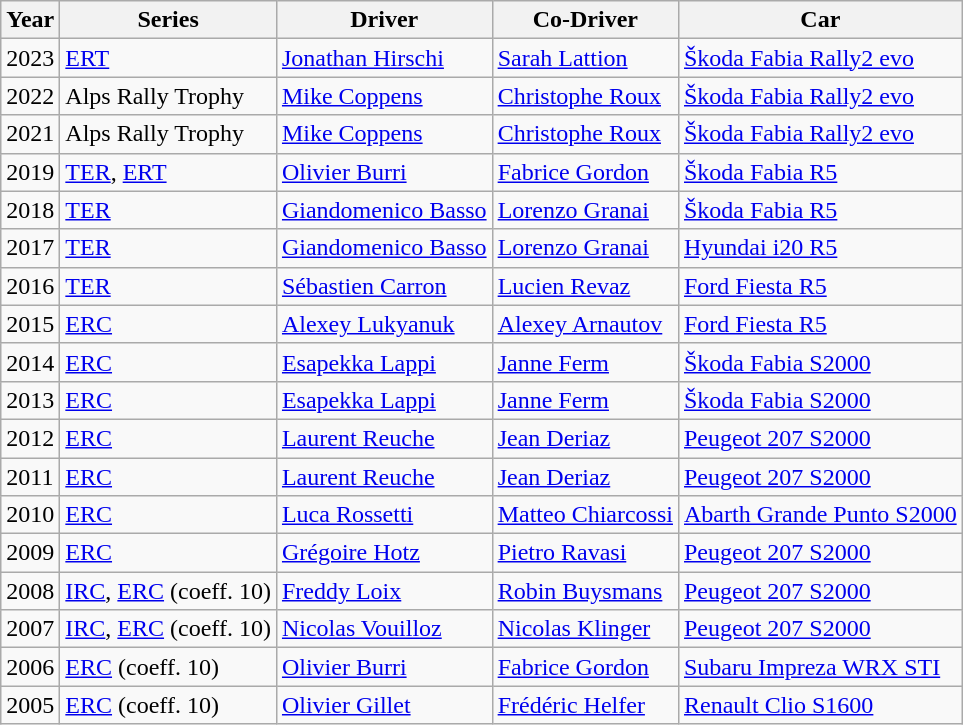<table class="wikitable">
<tr>
<th>Year</th>
<th>Series</th>
<th>Driver</th>
<th>Co-Driver</th>
<th>Car</th>
</tr>
<tr>
<td>2023</td>
<td><a href='#'>ERT</a></td>
<td> <a href='#'>Jonathan Hirschi</a></td>
<td> <a href='#'>Sarah Lattion</a></td>
<td><a href='#'>Škoda Fabia Rally2 evo</a></td>
</tr>
<tr>
<td>2022</td>
<td>Alps Rally Trophy</td>
<td> <a href='#'>Mike Coppens</a></td>
<td> <a href='#'>Christophe Roux</a></td>
<td><a href='#'>Škoda Fabia Rally2 evo</a></td>
</tr>
<tr>
<td>2021</td>
<td>Alps Rally Trophy</td>
<td> <a href='#'>Mike Coppens</a></td>
<td> <a href='#'>Christophe Roux</a></td>
<td><a href='#'>Škoda Fabia Rally2 evo</a></td>
</tr>
<tr>
<td>2019</td>
<td><a href='#'>TER</a>, <a href='#'>ERT</a></td>
<td> <a href='#'>Olivier Burri</a></td>
<td> <a href='#'>Fabrice Gordon</a></td>
<td><a href='#'>Škoda Fabia R5</a></td>
</tr>
<tr>
<td>2018</td>
<td><a href='#'>TER</a></td>
<td> <a href='#'>Giandomenico Basso</a></td>
<td> <a href='#'>Lorenzo Granai</a></td>
<td><a href='#'>Škoda Fabia R5</a></td>
</tr>
<tr>
<td>2017</td>
<td><a href='#'>TER</a></td>
<td> <a href='#'>Giandomenico Basso</a></td>
<td> <a href='#'>Lorenzo Granai</a></td>
<td><a href='#'>Hyundai i20 R5</a></td>
</tr>
<tr>
<td>2016</td>
<td><a href='#'>TER</a></td>
<td> <a href='#'>Sébastien Carron</a></td>
<td> <a href='#'>Lucien Revaz</a></td>
<td><a href='#'>Ford Fiesta R5</a></td>
</tr>
<tr>
<td>2015</td>
<td><a href='#'>ERC</a></td>
<td> <a href='#'>Alexey Lukyanuk</a></td>
<td> <a href='#'>Alexey Arnautov</a></td>
<td><a href='#'>Ford Fiesta R5</a></td>
</tr>
<tr>
<td>2014</td>
<td><a href='#'>ERC</a></td>
<td> <a href='#'>Esapekka Lappi</a></td>
<td> <a href='#'>Janne Ferm</a></td>
<td><a href='#'>Škoda Fabia S2000</a></td>
</tr>
<tr>
<td>2013</td>
<td><a href='#'>ERC</a></td>
<td> <a href='#'>Esapekka Lappi</a></td>
<td> <a href='#'>Janne Ferm</a></td>
<td><a href='#'>Škoda Fabia S2000</a></td>
</tr>
<tr>
<td>2012</td>
<td><a href='#'>ERC</a></td>
<td> <a href='#'>Laurent Reuche</a></td>
<td> <a href='#'>Jean Deriaz</a></td>
<td><a href='#'>Peugeot 207 S2000</a></td>
</tr>
<tr>
<td>2011</td>
<td><a href='#'>ERC</a></td>
<td> <a href='#'>Laurent Reuche</a></td>
<td> <a href='#'>Jean Deriaz</a></td>
<td><a href='#'>Peugeot 207 S2000</a></td>
</tr>
<tr>
<td>2010</td>
<td><a href='#'>ERC</a></td>
<td> <a href='#'>Luca Rossetti</a></td>
<td> <a href='#'>Matteo Chiarcossi</a></td>
<td><a href='#'>Abarth Grande Punto S2000</a></td>
</tr>
<tr>
<td>2009</td>
<td><a href='#'>ERC</a></td>
<td> <a href='#'>Grégoire Hotz</a></td>
<td> <a href='#'>Pietro Ravasi</a></td>
<td><a href='#'>Peugeot 207 S2000</a></td>
</tr>
<tr>
<td>2008</td>
<td><a href='#'>IRC</a>, <a href='#'>ERC</a> (coeff. 10)</td>
<td> <a href='#'>Freddy Loix</a></td>
<td> <a href='#'>Robin Buysmans</a></td>
<td><a href='#'>Peugeot 207 S2000</a></td>
</tr>
<tr>
<td>2007</td>
<td><a href='#'>IRC</a>, <a href='#'>ERC</a> (coeff. 10)</td>
<td> <a href='#'>Nicolas Vouilloz</a></td>
<td> <a href='#'>Nicolas Klinger</a></td>
<td><a href='#'>Peugeot 207 S2000</a></td>
</tr>
<tr>
<td>2006</td>
<td><a href='#'>ERC</a> (coeff. 10)</td>
<td> <a href='#'>Olivier Burri</a></td>
<td> <a href='#'>Fabrice Gordon</a></td>
<td><a href='#'>Subaru Impreza WRX STI</a></td>
</tr>
<tr>
<td>2005</td>
<td><a href='#'>ERC</a> (coeff. 10)</td>
<td> <a href='#'>Olivier Gillet</a></td>
<td> <a href='#'>Frédéric Helfer</a></td>
<td><a href='#'>Renault Clio S1600</a></td>
</tr>
</table>
